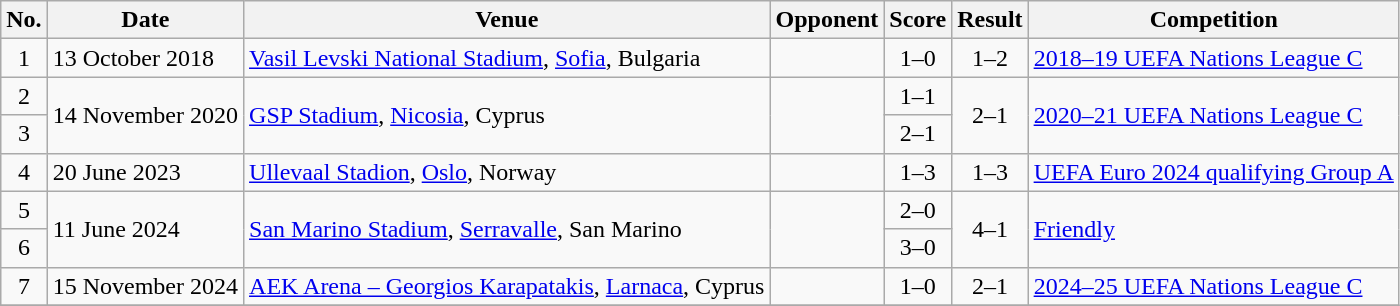<table class="wikitable sortable">
<tr>
<th scope="col">No.</th>
<th scope="col">Date</th>
<th scope="col">Venue</th>
<th scope="col">Opponent</th>
<th scope="col">Score</th>
<th scope="col">Result</th>
<th scope="col">Competition</th>
</tr>
<tr>
<td align="center">1</td>
<td>13 October 2018</td>
<td><a href='#'>Vasil Levski National Stadium</a>, <a href='#'>Sofia</a>, Bulgaria</td>
<td></td>
<td align="center">1–0</td>
<td align="center">1–2</td>
<td><a href='#'>2018–19 UEFA Nations League C</a></td>
</tr>
<tr>
<td align="center">2</td>
<td rowspan="2">14 November 2020</td>
<td rowspan="2"><a href='#'>GSP Stadium</a>, <a href='#'>Nicosia</a>, Cyprus</td>
<td rowspan="2"></td>
<td align="center">1–1</td>
<td rowspan=2 align="center">2–1</td>
<td rowspan="2"><a href='#'>2020–21 UEFA Nations League C</a></td>
</tr>
<tr>
<td align="center">3</td>
<td align="center">2–1</td>
</tr>
<tr>
<td align="center">4</td>
<td>20 June 2023</td>
<td><a href='#'>Ullevaal Stadion</a>, <a href='#'>Oslo</a>, Norway</td>
<td></td>
<td align="center">1–3</td>
<td align="center">1–3</td>
<td><a href='#'>UEFA Euro 2024 qualifying Group A</a></td>
</tr>
<tr>
<td align="center">5</td>
<td rowspan=2>11 June 2024</td>
<td rowspan=2><a href='#'>San Marino Stadium</a>, <a href='#'>Serravalle</a>, San Marino</td>
<td rowspan=2></td>
<td align="center">2–0</td>
<td rowspan=2 align="center">4–1</td>
<td rowspan=2><a href='#'>Friendly</a></td>
</tr>
<tr>
<td align="center">6</td>
<td align="center">3–0</td>
</tr>
<tr>
<td align="center">7</td>
<td>15 November 2024</td>
<td><a href='#'>AEK Arena – Georgios Karapatakis</a>, <a href='#'>Larnaca</a>, Cyprus</td>
<td></td>
<td align="center">1–0</td>
<td align="center">2–1</td>
<td><a href='#'>2024–25 UEFA Nations League C</a></td>
</tr>
<tr>
</tr>
</table>
